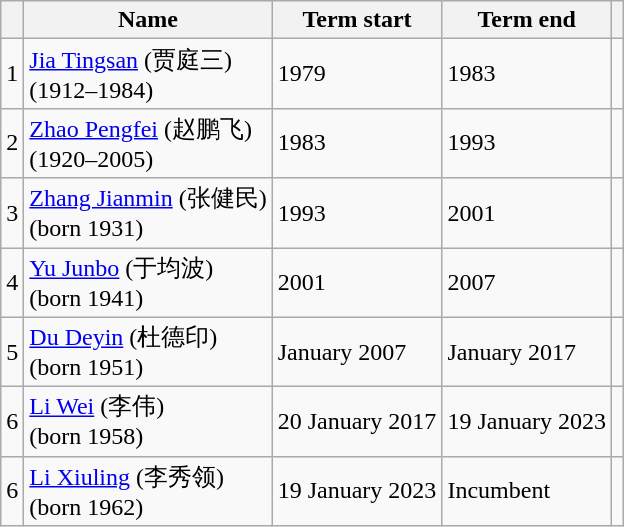<table class="wikitable">
<tr>
<th></th>
<th>Name</th>
<th>Term start</th>
<th>Term end</th>
<th></th>
</tr>
<tr>
<td>1</td>
<td><a href='#'>Jia Tingsan</a> (贾庭三)<br>(1912–1984)</td>
<td>1979</td>
<td>1983</td>
<td></td>
</tr>
<tr>
<td>2</td>
<td><a href='#'>Zhao Pengfei</a> (赵鹏飞)<br>(1920–2005)</td>
<td>1983</td>
<td>1993</td>
<td></td>
</tr>
<tr>
<td>3</td>
<td><a href='#'>Zhang Jianmin</a> (张健民)<br>(born 1931)</td>
<td>1993</td>
<td>2001</td>
<td></td>
</tr>
<tr>
<td>4</td>
<td><a href='#'>Yu Junbo</a> (于均波)<br>(born 1941)</td>
<td>2001</td>
<td>2007</td>
<td></td>
</tr>
<tr>
<td>5</td>
<td><a href='#'>Du Deyin</a> (杜德印)<br>(born 1951)</td>
<td>January 2007</td>
<td>January 2017</td>
<td></td>
</tr>
<tr>
<td>6</td>
<td><a href='#'>Li Wei</a> (李伟)<br>(born 1958)</td>
<td>20 January 2017</td>
<td>19 January 2023</td>
<td></td>
</tr>
<tr>
<td>6</td>
<td><a href='#'>Li Xiuling</a> (李秀领)<br>(born 1962)</td>
<td>19 January 2023</td>
<td>Incumbent</td>
<td></td>
</tr>
</table>
